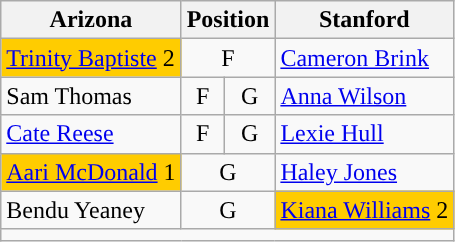<table class="wikitable">
<tr>
<th>Arizona</th>
<th colspan="2">Position</th>
<th>Stanford</th>
</tr>
<tr>
<td style="background:#ffcc00"><a href='#'>Trinity Baptiste</a> 2</td>
<td colspan=2 style="text-align:center">F</td>
<td><a href='#'>Cameron Brink</a></td>
</tr>
<tr>
<td>Sam Thomas</td>
<td style="text-align:center">F</td>
<td style="text-align:center">G</td>
<td><a href='#'>Anna Wilson</a></td>
</tr>
<tr>
<td><a href='#'>Cate Reese</a></td>
<td style="text-align:center">F</td>
<td style="text-align:center">G</td>
<td><a href='#'>Lexie Hull</a></td>
</tr>
<tr>
<td style="background:#ffcc00"><a href='#'>Aari McDonald</a> 1</td>
<td colspan=2 style="text-align:center">G</td>
<td><a href='#'>Haley Jones</a></td>
</tr>
<tr>
<td>Bendu Yeaney</td>
<td colspan=2 style="text-align:center">G</td>
<td style="background:#ffcc00"><a href='#'>Kiana Williams</a> 2</td>
</tr>
<tr>
<td style="text-align:center" colspan=4></td>
</tr>
</table>
